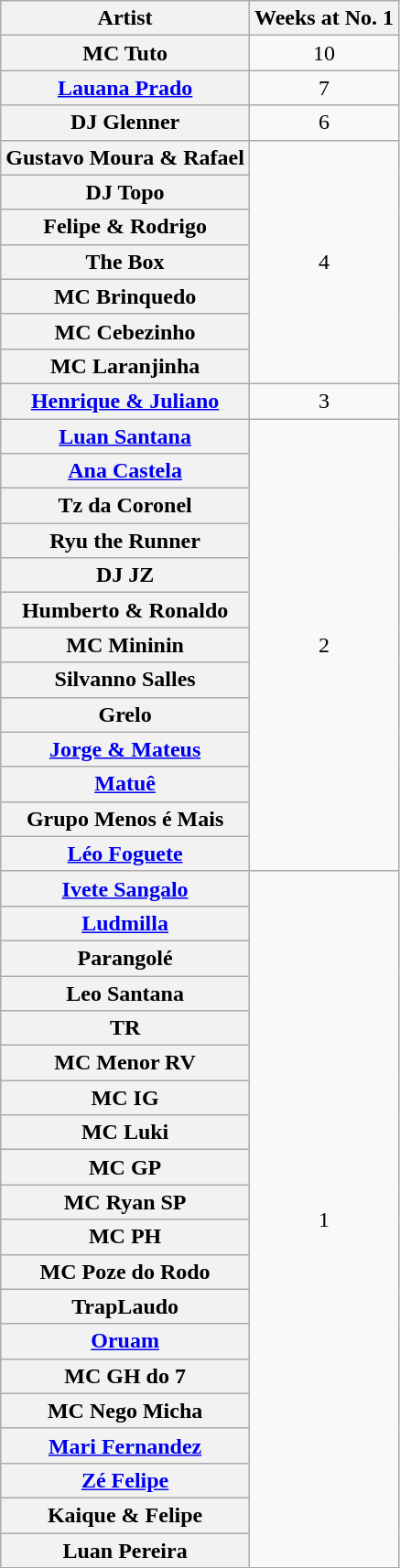<table class="wikitable sortable plainrowheaders" style="text-align:center;">
<tr>
<th scope="col">Artist</th>
<th scope="col">Weeks at No. 1</th>
</tr>
<tr>
<th scope="row">MC Tuto</th>
<td>10</td>
</tr>
<tr>
<th scope="row"><a href='#'>Lauana Prado</a></th>
<td>7</td>
</tr>
<tr>
<th scope="row">DJ Glenner</th>
<td>6</td>
</tr>
<tr>
<th scope="row">Gustavo Moura & Rafael</th>
<td rowspan="7">4</td>
</tr>
<tr>
<th scope="row">DJ Topo</th>
</tr>
<tr>
<th scope="row">Felipe & Rodrigo</th>
</tr>
<tr>
<th scope="row">The Box</th>
</tr>
<tr>
<th scope="row">MC Brinquedo</th>
</tr>
<tr>
<th scope="row">MC Cebezinho</th>
</tr>
<tr>
<th scope="row">MC Laranjinha</th>
</tr>
<tr>
<th scope="row"><a href='#'>Henrique & Juliano</a></th>
<td>3</td>
</tr>
<tr>
<th scope="row"><a href='#'>Luan Santana</a></th>
<td rowspan="13">2</td>
</tr>
<tr>
<th scope="row"><a href='#'>Ana Castela</a></th>
</tr>
<tr>
<th scope="row">Tz da Coronel</th>
</tr>
<tr>
<th scope="row">Ryu the Runner</th>
</tr>
<tr>
<th scope="row">DJ JZ</th>
</tr>
<tr>
<th scope="row">Humberto & Ronaldo</th>
</tr>
<tr>
<th scope="row">MC Mininin</th>
</tr>
<tr>
<th scope="row">Silvanno Salles</th>
</tr>
<tr>
<th scope="row">Grelo</th>
</tr>
<tr>
<th scope="row"><a href='#'>Jorge & Mateus</a></th>
</tr>
<tr>
<th scope="row"><a href='#'>Matuê</a></th>
</tr>
<tr>
<th scope="row">Grupo Menos é Mais</th>
</tr>
<tr>
<th scope="row"><a href='#'>Léo Foguete</a></th>
</tr>
<tr>
<th scope="row"><a href='#'>Ivete Sangalo</a></th>
<td rowspan="27">1</td>
</tr>
<tr>
<th scope="row"><a href='#'>Ludmilla</a></th>
</tr>
<tr>
<th scope="row">Parangolé</th>
</tr>
<tr>
<th scope="row">Leo Santana</th>
</tr>
<tr>
<th scope="row">TR</th>
</tr>
<tr>
<th scope="row">MC Menor RV</th>
</tr>
<tr>
<th scope="row">MC IG</th>
</tr>
<tr>
<th scope="row">MC Luki</th>
</tr>
<tr>
<th scope="row">MC GP</th>
</tr>
<tr>
<th scope="row">MC Ryan SP</th>
</tr>
<tr>
<th scope="row">MC PH</th>
</tr>
<tr>
<th scope="row">MC Poze do Rodo</th>
</tr>
<tr>
<th scope="row">TrapLaudo</th>
</tr>
<tr>
<th scope="row"><a href='#'>Oruam</a></th>
</tr>
<tr>
<th scope="row">MC GH do 7</th>
</tr>
<tr>
<th scope="row">MC Nego Micha</th>
</tr>
<tr>
<th scope="row"><a href='#'>Mari Fernandez</a></th>
</tr>
<tr>
<th scope="row"><a href='#'>Zé Felipe</a></th>
</tr>
<tr>
<th scope="row">Kaique & Felipe</th>
</tr>
<tr>
<th scope="row">Luan Pereira</th>
</tr>
</table>
